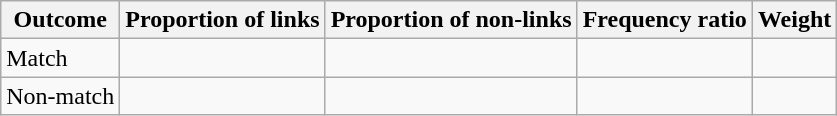<table class="wikitable">
<tr>
<th>Outcome</th>
<th>Proportion of links</th>
<th>Proportion of non-links</th>
<th>Frequency ratio</th>
<th>Weight</th>
</tr>
<tr>
<td>Match</td>
<td></td>
<td></td>
<td></td>
<td></td>
</tr>
<tr>
<td>Non-match</td>
<td></td>
<td></td>
<td></td>
<td></td>
</tr>
</table>
